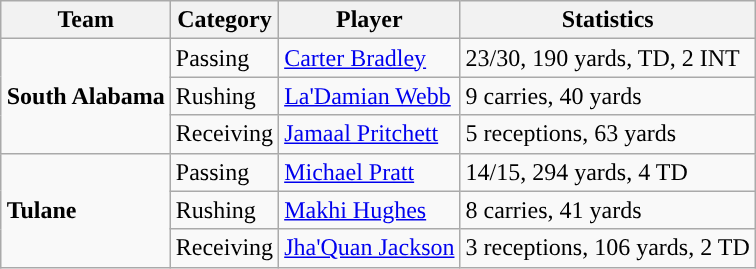<table class="wikitable" style="float: right;">
<tr>
<th>Team</th>
<th>Category</th>
<th>Player</th>
<th>Statistics</th>
</tr>
<tr>
<td rowspan=3><strong>South Alabama</strong></td>
<td>Passing</td>
<td><a href='#'>Carter Bradley</a></td>
<td>23/30, 190 yards, TD, 2 INT</td>
</tr>
<tr>
<td>Rushing</td>
<td><a href='#'>La'Damian Webb</a></td>
<td>9 carries, 40 yards</td>
</tr>
<tr>
<td>Receiving</td>
<td><a href='#'>Jamaal Pritchett</a></td>
<td>5 receptions, 63 yards</td>
</tr>
<tr>
<td rowspan=3><strong>Tulane</strong></td>
<td>Passing</td>
<td><a href='#'>Michael Pratt</a></td>
<td>14/15, 294 yards, 4 TD</td>
</tr>
<tr>
<td>Rushing</td>
<td><a href='#'>Makhi Hughes</a></td>
<td>8 carries, 41 yards</td>
</tr>
<tr>
<td>Receiving</td>
<td><a href='#'>Jha'Quan Jackson</a></td>
<td>3 receptions, 106 yards, 2 TD</td>
</tr>
</table>
